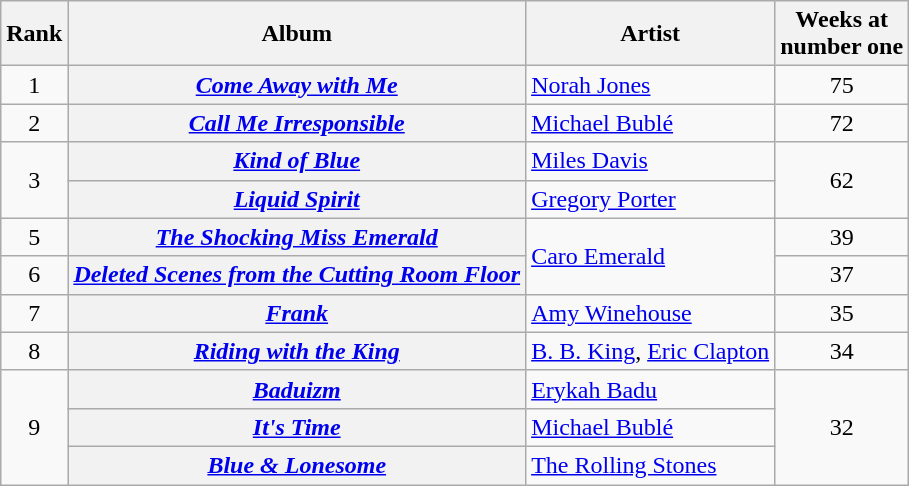<table class="wikitable sortable plainrowheaders" style="text-align:center">
<tr>
<th scope="col">Rank</th>
<th scope="col">Album</th>
<th scope="col">Artist</th>
<th scope="col">Weeks at<br>number one</th>
</tr>
<tr>
<td>1</td>
<th scope="row"><em><a href='#'>Come Away with Me</a></em></th>
<td align="left"><a href='#'>Norah Jones</a></td>
<td>75</td>
</tr>
<tr>
<td>2</td>
<th scope="row"><em><a href='#'>Call Me Irresponsible</a></em></th>
<td align="left"><a href='#'>Michael Bublé</a></td>
<td>72</td>
</tr>
<tr>
<td rowspan="2">3</td>
<th scope="row"><em><a href='#'>Kind of Blue</a></em></th>
<td align="left"><a href='#'>Miles Davis</a></td>
<td rowspan="2">62</td>
</tr>
<tr>
<th scope="row"><em><a href='#'>Liquid Spirit</a></em></th>
<td align="left"><a href='#'>Gregory Porter</a></td>
</tr>
<tr>
<td>5</td>
<th scope="row"><em><a href='#'>The Shocking Miss Emerald</a></em></th>
<td align="left" rowspan="2"><a href='#'>Caro Emerald</a></td>
<td>39</td>
</tr>
<tr>
<td>6</td>
<th scope="row"><em><a href='#'>Deleted Scenes from the Cutting Room Floor</a></em></th>
<td>37</td>
</tr>
<tr>
<td>7</td>
<th scope="row"><em><a href='#'>Frank</a></em></th>
<td align="left"><a href='#'>Amy Winehouse</a></td>
<td>35</td>
</tr>
<tr>
<td>8</td>
<th scope="row"><em><a href='#'>Riding with the King</a></em></th>
<td align="left"><a href='#'>B. B. King</a>, <a href='#'>Eric Clapton</a></td>
<td>34</td>
</tr>
<tr>
<td rowspan="3">9</td>
<th scope="row"><em><a href='#'>Baduizm</a></em></th>
<td align="left"><a href='#'>Erykah Badu</a></td>
<td rowspan="3">32</td>
</tr>
<tr>
<th scope="row"><em><a href='#'>It's Time</a></em></th>
<td align="left"><a href='#'>Michael Bublé</a></td>
</tr>
<tr>
<th scope="row"><em><a href='#'>Blue & Lonesome</a></em></th>
<td align="left"><a href='#'>The Rolling Stones</a></td>
</tr>
</table>
